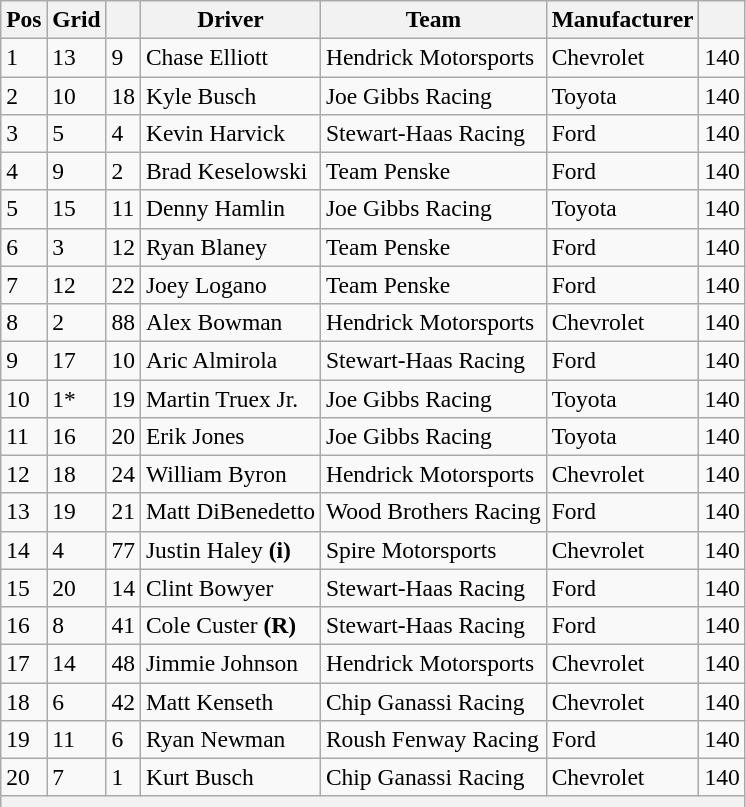<table class="wikitable" style="font-size:98%">
<tr>
<th>Pos</th>
<th>Grid</th>
<th></th>
<th>Driver</th>
<th>Team</th>
<th>Manufacturer</th>
<th></th>
</tr>
<tr>
<td>1</td>
<td>13</td>
<td>9</td>
<td>Chase Elliott</td>
<td>Hendrick Motorsports</td>
<td>Chevrolet</td>
<td>140</td>
</tr>
<tr>
<td>2</td>
<td>10</td>
<td>18</td>
<td>Kyle Busch</td>
<td>Joe Gibbs Racing</td>
<td>Toyota</td>
<td>140</td>
</tr>
<tr>
<td>3</td>
<td>5</td>
<td>4</td>
<td>Kevin Harvick</td>
<td>Stewart-Haas Racing</td>
<td>Ford</td>
<td>140</td>
</tr>
<tr>
<td>4</td>
<td>9</td>
<td>2</td>
<td>Brad Keselowski</td>
<td>Team Penske</td>
<td>Ford</td>
<td>140</td>
</tr>
<tr>
<td>5</td>
<td>15</td>
<td>11</td>
<td>Denny Hamlin</td>
<td>Joe Gibbs Racing</td>
<td>Toyota</td>
<td>140</td>
</tr>
<tr>
<td>6</td>
<td>3</td>
<td>12</td>
<td>Ryan Blaney</td>
<td>Team Penske</td>
<td>Ford</td>
<td>140</td>
</tr>
<tr>
<td>7</td>
<td>12</td>
<td>22</td>
<td>Joey Logano</td>
<td>Team Penske</td>
<td>Ford</td>
<td>140</td>
</tr>
<tr>
<td>8</td>
<td>2</td>
<td>88</td>
<td>Alex Bowman</td>
<td>Hendrick Motorsports</td>
<td>Chevrolet</td>
<td>140</td>
</tr>
<tr>
<td>9</td>
<td>17</td>
<td>10</td>
<td>Aric Almirola</td>
<td>Stewart-Haas Racing</td>
<td>Ford</td>
<td>140</td>
</tr>
<tr>
<td>10</td>
<td>1*</td>
<td>19</td>
<td>Martin Truex Jr.</td>
<td>Joe Gibbs Racing</td>
<td>Toyota</td>
<td>140</td>
</tr>
<tr>
<td>11</td>
<td>16</td>
<td>20</td>
<td>Erik Jones</td>
<td>Joe Gibbs Racing</td>
<td>Toyota</td>
<td>140</td>
</tr>
<tr>
<td>12</td>
<td>18</td>
<td>24</td>
<td>William Byron</td>
<td>Hendrick Motorsports</td>
<td>Chevrolet</td>
<td>140</td>
</tr>
<tr>
<td>13</td>
<td>19</td>
<td>21</td>
<td>Matt DiBenedetto</td>
<td>Wood Brothers Racing</td>
<td>Ford</td>
<td>140</td>
</tr>
<tr>
<td>14</td>
<td>4</td>
<td>77</td>
<td>Justin Haley <strong>(i)</strong></td>
<td>Spire Motorsports</td>
<td>Chevrolet</td>
<td>140</td>
</tr>
<tr>
<td>15</td>
<td>20</td>
<td>14</td>
<td>Clint Bowyer</td>
<td>Stewart-Haas Racing</td>
<td>Ford</td>
<td>140</td>
</tr>
<tr>
<td>16</td>
<td>8</td>
<td>41</td>
<td>Cole Custer <strong>(R)</strong></td>
<td>Stewart-Haas Racing</td>
<td>Ford</td>
<td>140</td>
</tr>
<tr>
<td>17</td>
<td>14</td>
<td>48</td>
<td>Jimmie Johnson</td>
<td>Hendrick Motorsports</td>
<td>Chevrolet</td>
<td>140</td>
</tr>
<tr>
<td>18</td>
<td>6</td>
<td>42</td>
<td>Matt Kenseth</td>
<td>Chip Ganassi Racing</td>
<td>Chevrolet</td>
<td>140</td>
</tr>
<tr>
<td>19</td>
<td>11</td>
<td>6</td>
<td>Ryan Newman</td>
<td>Roush Fenway Racing</td>
<td>Ford</td>
<td>140</td>
</tr>
<tr>
<td>20</td>
<td>7</td>
<td>1</td>
<td>Kurt Busch</td>
<td>Chip Ganassi Racing</td>
<td>Chevrolet</td>
<td>140</td>
</tr>
<tr>
<th colspan="7"></th>
</tr>
</table>
